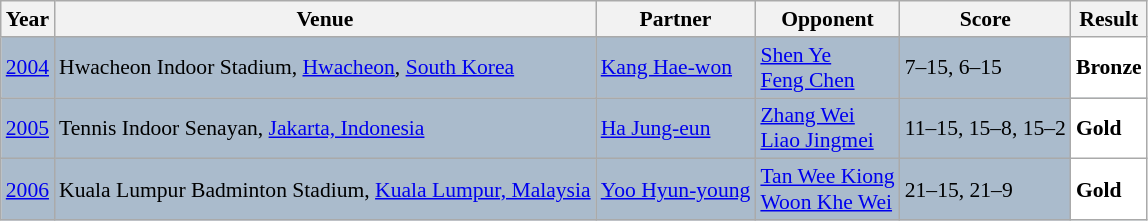<table class="sortable wikitable" style="font-size: 90%;">
<tr>
<th>Year</th>
<th>Venue</th>
<th>Partner</th>
<th>Opponent</th>
<th>Score</th>
<th>Result</th>
</tr>
<tr style="background:#AABBCC">
<td align="center"><a href='#'>2004</a></td>
<td align="left">Hwacheon Indoor Stadium, <a href='#'>Hwacheon</a>, <a href='#'>South Korea</a></td>
<td align="left"> <a href='#'>Kang Hae-won</a></td>
<td align="left"> <a href='#'>Shen Ye</a> <br>  <a href='#'>Feng Chen</a></td>
<td align="left">7–15, 6–15</td>
<td style="text-align:left; background:white"> <strong>Bronze</strong></td>
</tr>
<tr style="background:#AABBCC">
<td align="center"><a href='#'>2005</a></td>
<td align="left">Tennis Indoor Senayan, <a href='#'>Jakarta, Indonesia</a></td>
<td align="left"> <a href='#'>Ha Jung-eun</a></td>
<td align="left"> <a href='#'>Zhang Wei</a> <br>  <a href='#'>Liao Jingmei</a></td>
<td align="left">11–15, 15–8, 15–2</td>
<td style="text-align:left; background:white"> <strong>Gold</strong></td>
</tr>
<tr style="background:#AABBCC">
<td align="center"><a href='#'>2006</a></td>
<td align="left">Kuala Lumpur Badminton Stadium, <a href='#'>Kuala Lumpur, Malaysia</a></td>
<td align="left"> <a href='#'>Yoo Hyun-young</a></td>
<td align="left"> <a href='#'>Tan Wee Kiong</a> <br>  <a href='#'>Woon Khe Wei</a></td>
<td align="left">21–15, 21–9</td>
<td style="text-align:left; background:white"> <strong>Gold</strong></td>
</tr>
</table>
